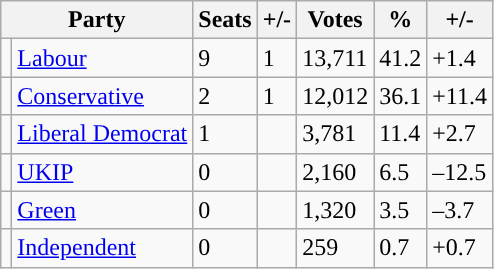<table class="wikitable sortable">
<tr>
<th colspan="2">Party</th>
<th>Seats</th>
<th>+/-</th>
<th>Votes</th>
<th>%</th>
<th>+/-</th>
</tr>
<tr>
<td style="background-color: "></td>
<td><a href='#'>Labour</a></td>
<td>9</td>
<td> 1</td>
<td>13,711</td>
<td>41.2</td>
<td><span>+1.4</span></td>
</tr>
<tr>
<td style="background-color: "></td>
<td><a href='#'>Conservative</a></td>
<td>2</td>
<td> 1</td>
<td>12,012</td>
<td>36.1</td>
<td><span>+11.4</span></td>
</tr>
<tr>
<td style="background-color: "></td>
<td><a href='#'>Liberal Democrat</a></td>
<td>1</td>
<td></td>
<td>3,781</td>
<td>11.4</td>
<td><span>+2.7</span></td>
</tr>
<tr>
<td style="background-color: "></td>
<td><a href='#'>UKIP</a></td>
<td>0</td>
<td></td>
<td>2,160</td>
<td>6.5</td>
<td><span>–12.5</span></td>
</tr>
<tr>
<td style="background-color: "></td>
<td><a href='#'>Green</a></td>
<td>0</td>
<td></td>
<td>1,320</td>
<td>3.5</td>
<td><span>–3.7</span></td>
</tr>
<tr>
<td style="background-color: "></td>
<td><a href='#'>Independent</a></td>
<td>0</td>
<td></td>
<td>259</td>
<td>0.7</td>
<td><span>+0.7</span></td>
</tr>
</table>
